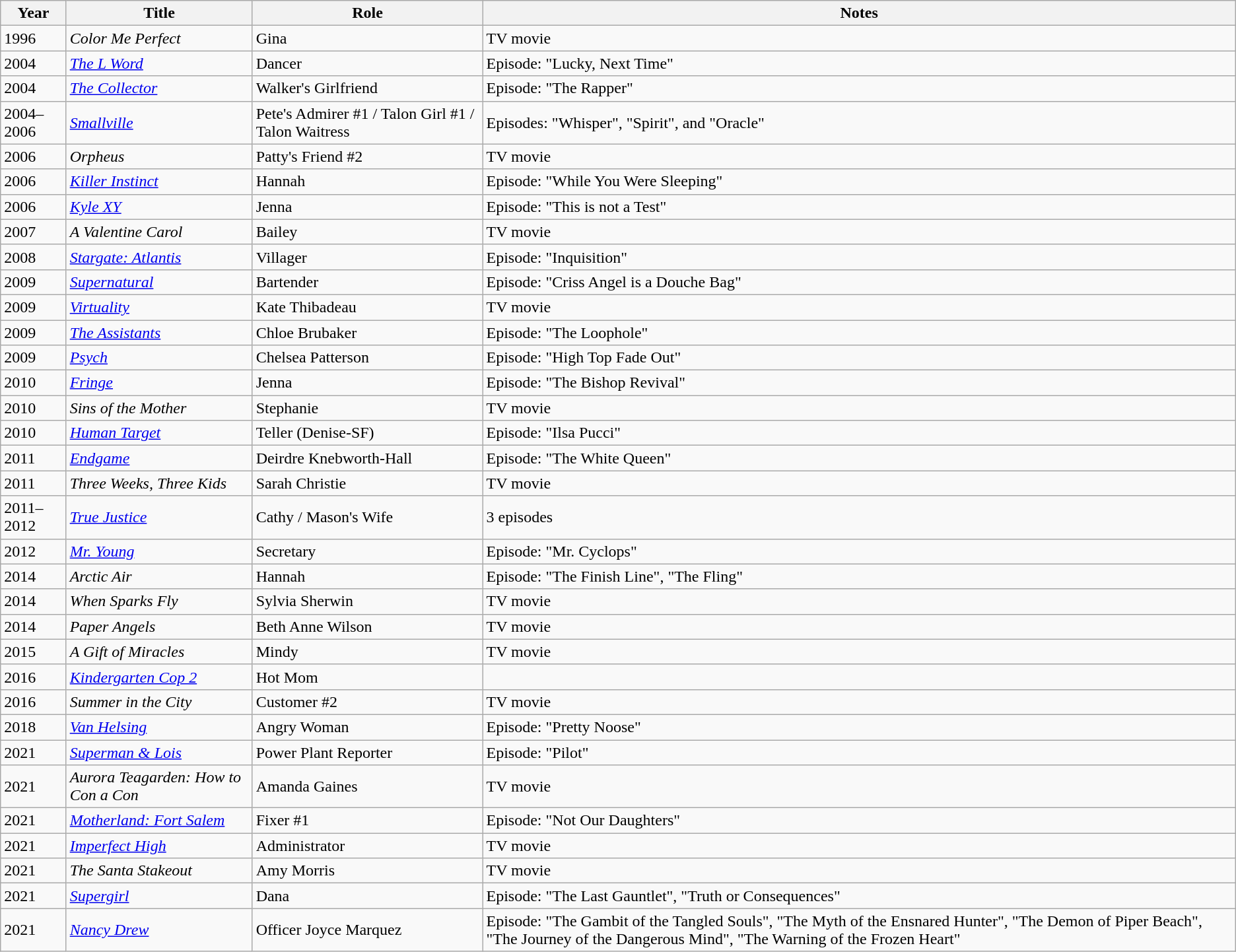<table class="wikitable sortable">
<tr>
<th>Year</th>
<th>Title</th>
<th>Role</th>
<th class="unsortable">Notes</th>
</tr>
<tr>
<td>1996</td>
<td><em>Color Me Perfect</em></td>
<td>Gina</td>
<td>TV movie</td>
</tr>
<tr>
<td>2004</td>
<td data-sort-value="L Word, The"><em><a href='#'>The L Word</a></em></td>
<td>Dancer</td>
<td>Episode: "Lucky, Next Time"</td>
</tr>
<tr>
<td>2004</td>
<td data-sort-value="Collector, The"><em><a href='#'>The Collector</a></em></td>
<td>Walker's Girlfriend</td>
<td>Episode: "The Rapper"</td>
</tr>
<tr>
<td>2004–2006</td>
<td><em><a href='#'>Smallville</a></em></td>
<td>Pete's Admirer #1 / Talon Girl #1 / Talon Waitress</td>
<td>Episodes: "Whisper", "Spirit", and "Oracle"</td>
</tr>
<tr>
<td>2006</td>
<td><em>Orpheus</em></td>
<td>Patty's Friend #2</td>
<td>TV movie</td>
</tr>
<tr>
<td>2006</td>
<td><em><a href='#'>Killer Instinct</a></em></td>
<td>Hannah</td>
<td>Episode: "While You Were Sleeping"</td>
</tr>
<tr>
<td>2006</td>
<td><em><a href='#'>Kyle XY</a></em></td>
<td>Jenna</td>
<td>Episode: "This is not a Test"</td>
</tr>
<tr>
<td>2007</td>
<td data-sort-value="Valentine Carol, A"><em>A Valentine Carol</em></td>
<td>Bailey</td>
<td>TV movie</td>
</tr>
<tr>
<td>2008</td>
<td><em><a href='#'>Stargate: Atlantis</a></em></td>
<td>Villager</td>
<td>Episode: "Inquisition"</td>
</tr>
<tr>
<td>2009</td>
<td><em><a href='#'>Supernatural</a></em></td>
<td>Bartender</td>
<td>Episode: "Criss Angel is a Douche Bag"</td>
</tr>
<tr>
<td>2009</td>
<td><em><a href='#'>Virtuality</a></em></td>
<td>Kate Thibadeau</td>
<td>TV movie</td>
</tr>
<tr>
<td>2009</td>
<td data-sort-value="Assistants, The"><em><a href='#'>The Assistants</a></em></td>
<td>Chloe Brubaker</td>
<td>Episode: "The Loophole"</td>
</tr>
<tr>
<td>2009</td>
<td><em><a href='#'>Psych</a></em></td>
<td>Chelsea Patterson</td>
<td>Episode: "High Top Fade Out"</td>
</tr>
<tr>
<td>2010</td>
<td><em><a href='#'>Fringe</a></em></td>
<td>Jenna</td>
<td>Episode: "The Bishop Revival"</td>
</tr>
<tr>
<td>2010</td>
<td><em>Sins of the Mother</em></td>
<td>Stephanie</td>
<td>TV movie</td>
</tr>
<tr>
<td>2010</td>
<td><em><a href='#'>Human Target</a></em></td>
<td>Teller (Denise-SF)</td>
<td>Episode: "Ilsa Pucci"</td>
</tr>
<tr>
<td>2011</td>
<td><em><a href='#'>Endgame</a></em></td>
<td>Deirdre Knebworth-Hall</td>
<td>Episode: "The White Queen"</td>
</tr>
<tr>
<td>2011</td>
<td><em>Three Weeks, Three Kids</em></td>
<td>Sarah Christie</td>
<td>TV movie</td>
</tr>
<tr>
<td>2011–2012</td>
<td><em><a href='#'>True Justice</a></em></td>
<td>Cathy / Mason's Wife</td>
<td>3 episodes</td>
</tr>
<tr>
<td>2012</td>
<td><em><a href='#'>Mr. Young</a></em></td>
<td>Secretary</td>
<td>Episode: "Mr. Cyclops"</td>
</tr>
<tr>
<td>2014</td>
<td><em>Arctic Air</em></td>
<td>Hannah</td>
<td>Episode: "The Finish Line", "The Fling"</td>
</tr>
<tr>
<td>2014</td>
<td><em>When Sparks Fly</em></td>
<td>Sylvia Sherwin</td>
<td>TV movie</td>
</tr>
<tr>
<td>2014</td>
<td><em>Paper Angels</em></td>
<td>Beth Anne Wilson</td>
<td>TV movie</td>
</tr>
<tr>
<td>2015</td>
<td data-sort-value="Gift of Miracles, A"><em>A Gift of Miracles</em></td>
<td>Mindy</td>
<td>TV movie</td>
</tr>
<tr>
<td>2016</td>
<td><em><a href='#'>Kindergarten Cop 2</a></em></td>
<td>Hot Mom</td>
<td></td>
</tr>
<tr>
<td>2016</td>
<td><em>Summer in the City</em></td>
<td>Customer #2</td>
<td>TV movie</td>
</tr>
<tr>
<td>2018</td>
<td><em><a href='#'>Van Helsing</a></em></td>
<td>Angry Woman</td>
<td>Episode: "Pretty Noose"</td>
</tr>
<tr>
<td>2021</td>
<td><em><a href='#'>Superman & Lois</a></em></td>
<td>Power Plant Reporter</td>
<td>Episode: "Pilot"</td>
</tr>
<tr>
<td>2021</td>
<td><em>Aurora Teagarden: How to Con a Con</em></td>
<td>Amanda Gaines</td>
<td>TV movie</td>
</tr>
<tr>
<td>2021</td>
<td><em><a href='#'>Motherland: Fort Salem</a></em></td>
<td>Fixer #1</td>
<td>Episode: "Not Our Daughters"</td>
</tr>
<tr>
<td>2021</td>
<td><em><a href='#'>Imperfect High</a></em></td>
<td>Administrator</td>
<td>TV movie</td>
</tr>
<tr>
<td>2021</td>
<td data-sort-value="Santa Stakeout, The"><em>The Santa Stakeout</em></td>
<td>Amy Morris</td>
<td>TV movie</td>
</tr>
<tr>
<td>2021</td>
<td><em><a href='#'>Supergirl</a></em></td>
<td>Dana</td>
<td>Episode: "The Last Gauntlet", "Truth or Consequences"</td>
</tr>
<tr>
<td>2021</td>
<td><em><a href='#'>Nancy Drew</a></em></td>
<td>Officer Joyce Marquez</td>
<td>Episode: "The Gambit of the Tangled Souls", "The Myth of the Ensnared Hunter", "The Demon of Piper Beach", "The Journey of the Dangerous Mind", "The Warning of the Frozen Heart"</td>
</tr>
</table>
